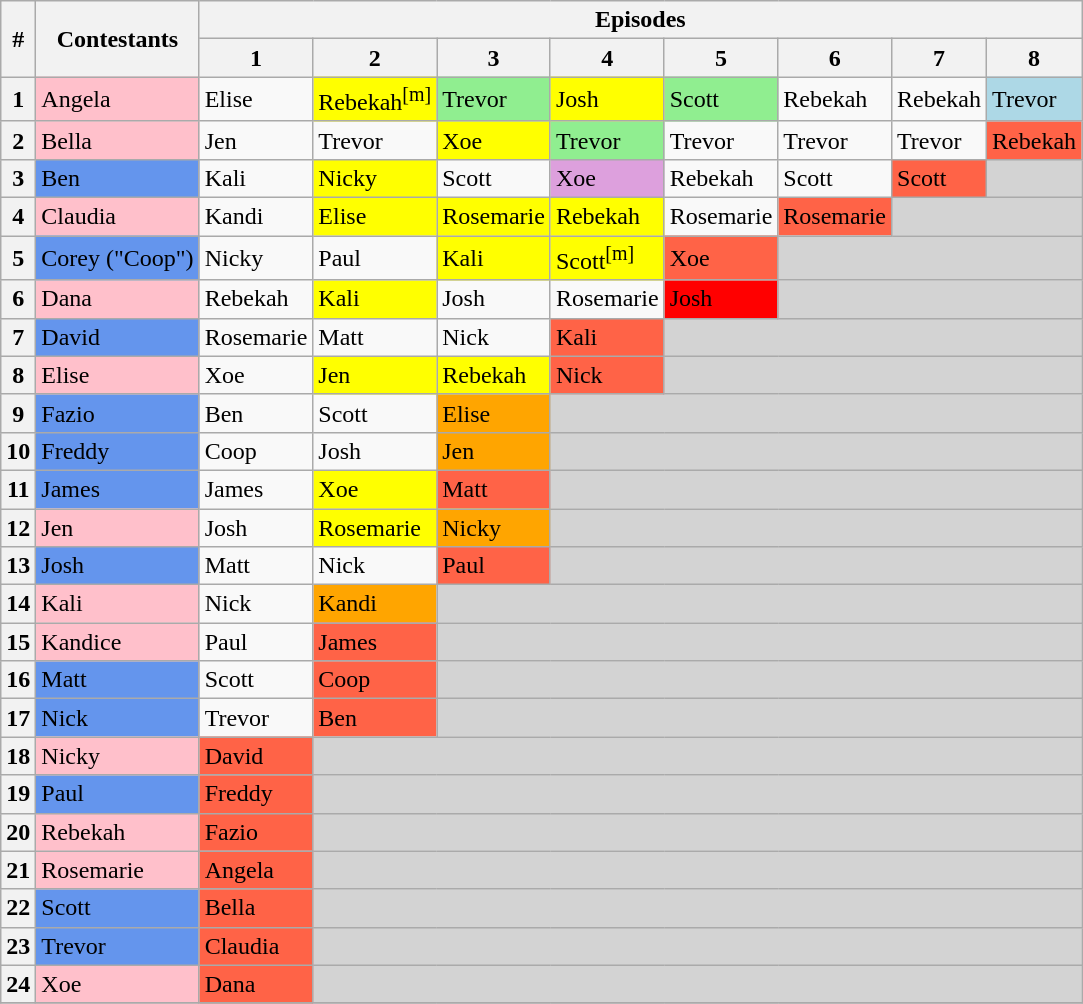<table class="wikitable" bgcolor="white">
<tr>
<th rowspan=2>#</th>
<th rowspan=2>Contestants</th>
<th colspan=8>Episodes</th>
</tr>
<tr>
<th>1</th>
<th>2</th>
<th>3</th>
<th>4</th>
<th>5</th>
<th>6</th>
<th>7</th>
<th>8</th>
</tr>
<tr>
<th>1</th>
<td bgcolor="pink">Angela</td>
<td>Elise</td>
<td bgcolor="yellow">Rebekah<sup>[m]</sup></td>
<td bgcolor="lightgreen">Trevor</td>
<td bgcolor="yellow">Josh</td>
<td bgcolor="lightgreen">Scott</td>
<td>Rebekah</td>
<td>Rebekah</td>
<td bgcolor="lightblue">Trevor</td>
</tr>
<tr>
<th>2</th>
<td bgcolor="pink">Bella</td>
<td>Jen</td>
<td>Trevor</td>
<td bgcolor="yellow">Xoe</td>
<td bgcolor="lightgreen">Trevor</td>
<td>Trevor</td>
<td>Trevor</td>
<td>Trevor</td>
<td bgcolor="tomato">Rebekah</td>
</tr>
<tr>
<th>3</th>
<td bgcolor="cornflowerblue">Ben</td>
<td>Kali</td>
<td bgcolor="yellow">Nicky</td>
<td>Scott</td>
<td bgcolor="plum">Xoe</td>
<td>Rebekah</td>
<td>Scott</td>
<td bgcolor="tomato">Scott</td>
<td bgcolor="lightgrey"></td>
</tr>
<tr>
<th>4</th>
<td bgcolor="pink">Claudia</td>
<td>Kandi</td>
<td bgcolor="yellow">Elise</td>
<td bgcolor="yellow">Rosemarie</td>
<td bgcolor="yellow">Rebekah</td>
<td>Rosemarie</td>
<td bgcolor="tomato">Rosemarie</td>
<td bgcolor="lightgrey" colspan=2></td>
</tr>
<tr>
<th>5</th>
<td bgcolor="cornflowerblue">Corey ("Coop")</td>
<td>Nicky</td>
<td>Paul</td>
<td bgcolor="yellow">Kali</td>
<td bgcolor="yellow">Scott<sup>[m]</sup></td>
<td bgcolor="tomato">Xoe</td>
<td bgcolor="lightgrey" colspan=3></td>
</tr>
<tr>
<th>6</th>
<td bgcolor="pink">Dana</td>
<td>Rebekah</td>
<td bgcolor="yellow">Kali</td>
<td>Josh</td>
<td>Rosemarie</td>
<td bgcolor="red">Josh</td>
<td bgcolor="lightgrey" colspan=3></td>
</tr>
<tr>
<th>7</th>
<td bgcolor="cornflowerblue">David</td>
<td>Rosemarie</td>
<td>Matt</td>
<td>Nick</td>
<td bgcolor="tomato">Kali</td>
<td bgcolor="lightgrey" colspan=4></td>
</tr>
<tr>
<th>8</th>
<td bgcolor="pink">Elise</td>
<td>Xoe</td>
<td bgcolor="yellow">Jen</td>
<td bgcolor="yellow">Rebekah</td>
<td bgcolor="tomato">Nick</td>
<td bgcolor="lightgrey" colspan=4></td>
</tr>
<tr>
<th>9</th>
<td bgcolor="cornflowerblue">Fazio</td>
<td>Ben</td>
<td>Scott</td>
<td bgcolor="orange">Elise</td>
<td bgcolor="lightgrey" colspan=5></td>
</tr>
<tr>
<th>10</th>
<td bgcolor="cornflowerblue">Freddy</td>
<td>Coop</td>
<td>Josh</td>
<td bgcolor="orange">Jen</td>
<td bgcolor="lightgrey" colspan=5></td>
</tr>
<tr>
<th>11</th>
<td bgcolor="cornflowerblue">James</td>
<td>James</td>
<td bgcolor="yellow">Xoe</td>
<td bgcolor="tomato">Matt</td>
<td bgcolor="lightgrey" colspan=5></td>
</tr>
<tr>
<th>12</th>
<td bgcolor="pink">Jen</td>
<td>Josh</td>
<td bgcolor="yellow">Rosemarie</td>
<td bgcolor="orange">Nicky</td>
<td bgcolor="lightgrey" colspan=5></td>
</tr>
<tr>
<th>13</th>
<td bgcolor="cornflowerblue">Josh</td>
<td>Matt</td>
<td>Nick</td>
<td bgcolor="tomato">Paul</td>
<td bgcolor="lightgrey" colspan=5></td>
</tr>
<tr>
<th>14</th>
<td bgcolor="pink">Kali</td>
<td>Nick</td>
<td bgcolor="orange">Kandi</td>
<td bgcolor="lightgrey" colspan=6></td>
</tr>
<tr>
<th>15</th>
<td bgcolor="pink">Kandice</td>
<td>Paul</td>
<td bgcolor="tomato">James</td>
<td bgcolor="lightgrey" colspan=6></td>
</tr>
<tr>
<th>16</th>
<td bgcolor="cornflowerblue">Matt</td>
<td>Scott</td>
<td bgcolor="tomato">Coop</td>
<td bgcolor="lightgrey" colspan=6></td>
</tr>
<tr>
<th>17</th>
<td bgcolor="cornflowerblue">Nick</td>
<td>Trevor</td>
<td bgcolor="tomato">Ben</td>
<td bgcolor="lightgrey" colspan=6></td>
</tr>
<tr>
<th>18</th>
<td bgcolor="pink">Nicky</td>
<td bgcolor="tomato">David</td>
<td bgcolor="lightgrey" colspan=7></td>
</tr>
<tr>
<th>19</th>
<td bgcolor="cornflowerblue">Paul</td>
<td bgcolor="tomato">Freddy</td>
<td bgcolor="lightgrey" colspan=7></td>
</tr>
<tr>
<th>20</th>
<td bgcolor="pink">Rebekah</td>
<td bgcolor="tomato">Fazio</td>
<td bgcolor="lightgrey" colspan=7></td>
</tr>
<tr>
<th>21</th>
<td bgcolor="pink">Rosemarie</td>
<td bgcolor="tomato">Angela</td>
<td bgcolor="lightgrey" colspan=7></td>
</tr>
<tr>
<th>22</th>
<td bgcolor="cornflowerblue">Scott</td>
<td bgcolor="tomato">Bella</td>
<td bgcolor="lightgrey" colspan=7></td>
</tr>
<tr>
<th>23</th>
<td bgcolor="cornflowerblue">Trevor</td>
<td bgcolor="tomato">Claudia</td>
<td bgcolor="lightgrey" colspan=7></td>
</tr>
<tr>
<th>24</th>
<td bgcolor="pink">Xoe</td>
<td bgcolor="tomato">Dana</td>
<td bgcolor="lightgrey" colspan=7></td>
</tr>
<tr>
</tr>
</table>
